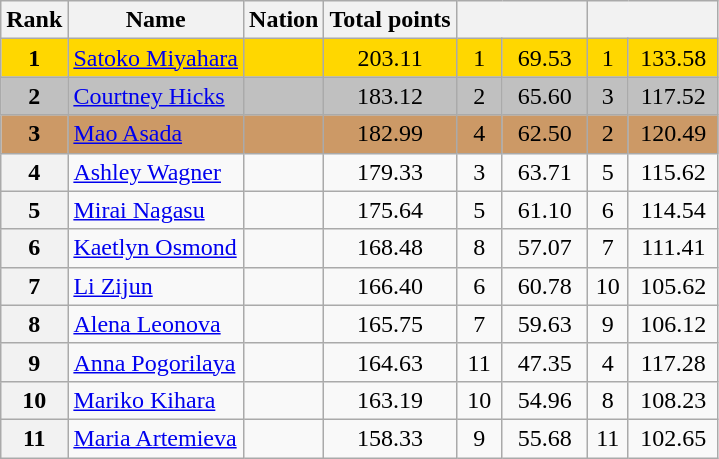<table class="wikitable sortable">
<tr>
<th>Rank</th>
<th>Name</th>
<th>Nation</th>
<th>Total points</th>
<th colspan="2" width="80px"></th>
<th colspan="2" width="80px"></th>
</tr>
<tr bgcolor="gold">
<td align="center"><strong>1</strong></td>
<td><a href='#'>Satoko Miyahara</a></td>
<td></td>
<td align="center">203.11</td>
<td align="center">1</td>
<td align="center">69.53</td>
<td align="center">1</td>
<td align="center">133.58</td>
</tr>
<tr bgcolor="silver">
<td align="center"><strong>2</strong></td>
<td><a href='#'>Courtney Hicks</a></td>
<td></td>
<td align="center">183.12</td>
<td align="center">2</td>
<td align="center">65.60</td>
<td align="center">3</td>
<td align="center">117.52</td>
</tr>
<tr bgcolor="cc9966">
<td align="center"><strong>3</strong></td>
<td><a href='#'>Mao Asada</a></td>
<td></td>
<td align="center">182.99</td>
<td align="center">4</td>
<td align="center">62.50</td>
<td align="center">2</td>
<td align="center">120.49</td>
</tr>
<tr>
<th>4</th>
<td><a href='#'>Ashley Wagner</a></td>
<td></td>
<td align="center">179.33</td>
<td align="center">3</td>
<td align="center">63.71</td>
<td align="center">5</td>
<td align="center">115.62</td>
</tr>
<tr>
<th>5</th>
<td><a href='#'>Mirai Nagasu</a></td>
<td></td>
<td align="center">175.64</td>
<td align="center">5</td>
<td align="center">61.10</td>
<td align="center">6</td>
<td align="center">114.54</td>
</tr>
<tr>
<th>6</th>
<td><a href='#'>Kaetlyn Osmond</a></td>
<td></td>
<td align="center">168.48</td>
<td align="center">8</td>
<td align="center">57.07</td>
<td align="center">7</td>
<td align="center">111.41</td>
</tr>
<tr>
<th>7</th>
<td><a href='#'>Li Zijun</a></td>
<td></td>
<td align="center">166.40</td>
<td align="center">6</td>
<td align="center">60.78</td>
<td align="center">10</td>
<td align="center">105.62</td>
</tr>
<tr>
<th>8</th>
<td><a href='#'>Alena Leonova</a></td>
<td></td>
<td align="center">165.75</td>
<td align="center">7</td>
<td align="center">59.63</td>
<td align="center">9</td>
<td align="center">106.12</td>
</tr>
<tr>
<th>9</th>
<td><a href='#'>Anna Pogorilaya</a></td>
<td></td>
<td align="center">164.63</td>
<td align="center">11</td>
<td align="center">47.35</td>
<td align="center">4</td>
<td align="center">117.28</td>
</tr>
<tr>
<th>10</th>
<td><a href='#'>Mariko Kihara</a></td>
<td></td>
<td align="center">163.19</td>
<td align="center">10</td>
<td align="center">54.96</td>
<td align="center">8</td>
<td align="center">108.23</td>
</tr>
<tr>
<th>11</th>
<td><a href='#'>Maria Artemieva</a></td>
<td></td>
<td align="center">158.33</td>
<td align="center">9</td>
<td align="center">55.68</td>
<td align="center">11</td>
<td align="center">102.65</td>
</tr>
</table>
